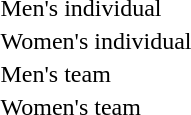<table>
<tr>
<td>Men's individual</td>
<td></td>
<td></td>
<td></td>
</tr>
<tr>
<td>Women's individual</td>
<td></td>
<td></td>
<td></td>
</tr>
<tr>
<td>Men's team</td>
<td></td>
<td></td>
<td></td>
</tr>
<tr>
<td>Women's team</td>
<td></td>
<td></td>
<td></td>
</tr>
<tr>
</tr>
</table>
